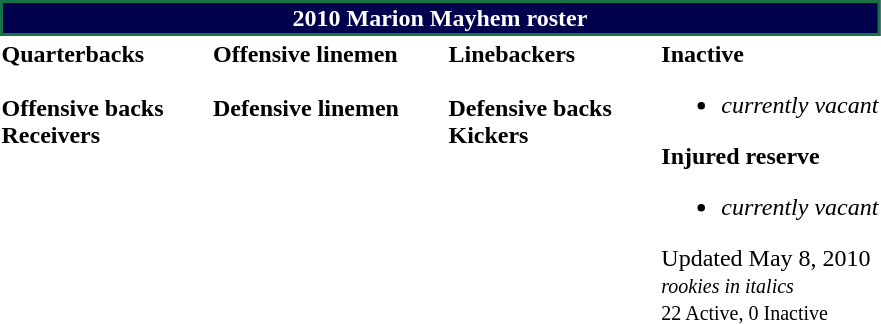<table class="toccolours" style="text-align: left;">
<tr>
<th colspan="7" style="background:#00004D; border:2px solid #177245; color:white; text-align:center;"><strong>2010 Marion Mayhem roster</strong></th>
</tr>
<tr>
<td valign="top"><strong>Quarterbacks</strong><br><br><strong>Offensive backs</strong>

<br><strong>Receivers</strong> 



</td>
<td width="25"> </td>
<td valign="top"><strong>Offensive linemen</strong><br>


<br><strong>Defensive linemen</strong> 



</td>
<td width="25"> </td>
<td valign="top"><strong>Linebackers</strong><br><br><strong>Defensive backs</strong>




<br><strong>Kickers</strong>
</td>
<td width="25"> </td>
<td valign="top"><strong>Inactive</strong><br><ul><li><em>currently vacant</em></li></ul><strong>Injured reserve</strong><ul><li><em>currently vacant</em></li></ul>Updated May 8, 2010<br><small><em>rookies in italics</em><br>
22 Active, 0 Inactive</small></td>
</tr>
</table>
